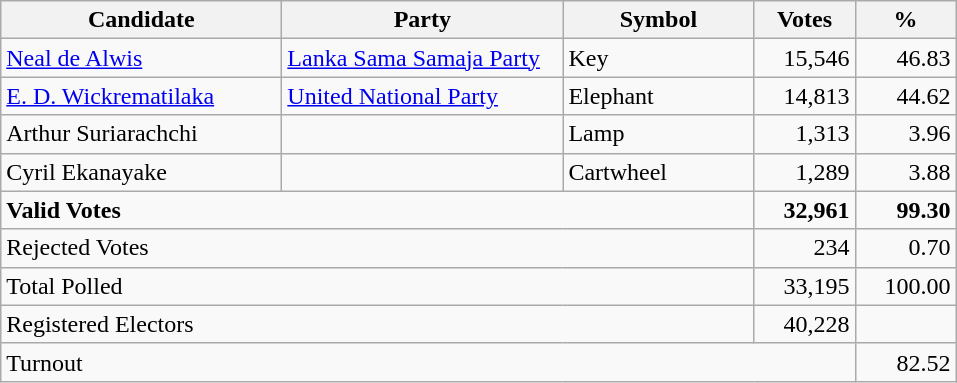<table class="wikitable" border="1" style="text-align:right;">
<tr>
<th align=left width="180">Candidate</th>
<th align=left width="180">Party</th>
<th align=left width="120">Symbol</th>
<th align=left width="60">Votes</th>
<th align=left width="60">%</th>
</tr>
<tr>
<td align=left><a href='#'>Neal de Alwis</a></td>
<td align=left><a href='#'>Lanka Sama Samaja Party</a></td>
<td align=left>Key</td>
<td align=right>15,546</td>
<td align=right>46.83</td>
</tr>
<tr>
<td align=left><a href='#'>E. D. Wickrematilaka</a></td>
<td align=left><a href='#'>United National Party</a></td>
<td align=left>Elephant</td>
<td align=right>14,813</td>
<td align=right>44.62</td>
</tr>
<tr>
<td align=left>Arthur Suriarachchi</td>
<td></td>
<td align=left>Lamp</td>
<td align=right>1,313</td>
<td align=right>3.96</td>
</tr>
<tr>
<td align=left>Cyril Ekanayake</td>
<td></td>
<td align=left>Cartwheel</td>
<td align=right>1,289</td>
<td align=right>3.88</td>
</tr>
<tr>
<td align=left colspan=3><strong>Valid Votes</strong></td>
<td align=right><strong>32,961</strong></td>
<td align=right><strong>99.30</strong></td>
</tr>
<tr>
<td align=left colspan=3>Rejected Votes</td>
<td align=right>234</td>
<td align=right>0.70</td>
</tr>
<tr>
<td align=left colspan=3>Total Polled</td>
<td align=right>33,195</td>
<td align=right>100.00</td>
</tr>
<tr>
<td align=left colspan=3>Registered Electors</td>
<td align=right>40,228</td>
<td></td>
</tr>
<tr>
<td align=left colspan=4>Turnout</td>
<td align=right>82.52</td>
</tr>
</table>
